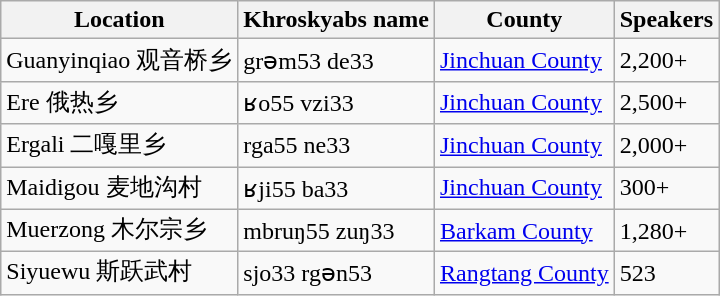<table class="wikitable sortable">
<tr>
<th>Location</th>
<th>Khroskyabs name</th>
<th>County</th>
<th>Speakers</th>
</tr>
<tr>
<td>Guanyinqiao 观音桥乡</td>
<td>grəm53 de33</td>
<td><a href='#'>Jinchuan County</a></td>
<td>2,200+</td>
</tr>
<tr>
<td>Ere 俄热乡</td>
<td>ʁo55 vzi33</td>
<td><a href='#'>Jinchuan County</a></td>
<td>2,500+</td>
</tr>
<tr>
<td>Ergali 二嘎里乡</td>
<td>rga55 ne33</td>
<td><a href='#'>Jinchuan County</a></td>
<td>2,000+</td>
</tr>
<tr>
<td>Maidigou 麦地沟村</td>
<td>ʁji55 ba33</td>
<td><a href='#'>Jinchuan County</a></td>
<td>300+</td>
</tr>
<tr>
<td>Muerzong 木尔宗乡</td>
<td>mbruŋ55 zuŋ33</td>
<td><a href='#'>Barkam County</a></td>
<td>1,280+</td>
</tr>
<tr>
<td>Siyuewu 斯跃武村</td>
<td>sjo33 rgən53</td>
<td><a href='#'>Rangtang County</a></td>
<td>523</td>
</tr>
</table>
